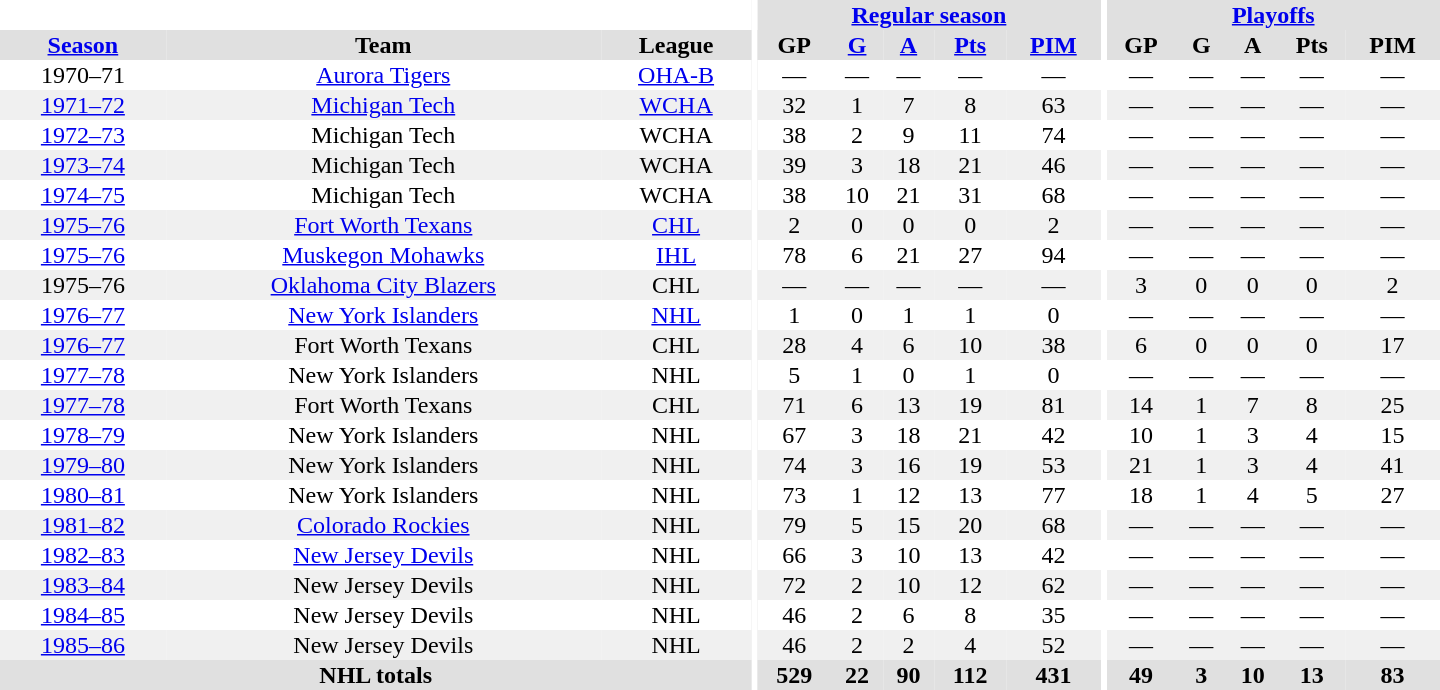<table border="0" cellpadding="1" cellspacing="0" style="text-align:center; width:60em">
<tr bgcolor="#e0e0e0">
<th colspan="3" bgcolor="#ffffff"></th>
<th rowspan="100" bgcolor="#ffffff"></th>
<th colspan="5"><a href='#'>Regular season</a></th>
<th rowspan="100" bgcolor="#ffffff"></th>
<th colspan="5"><a href='#'>Playoffs</a></th>
</tr>
<tr bgcolor="#e0e0e0">
<th><a href='#'>Season</a></th>
<th>Team</th>
<th>League</th>
<th>GP</th>
<th><a href='#'>G</a></th>
<th><a href='#'>A</a></th>
<th><a href='#'>Pts</a></th>
<th><a href='#'>PIM</a></th>
<th>GP</th>
<th>G</th>
<th>A</th>
<th>Pts</th>
<th>PIM</th>
</tr>
<tr>
<td>1970–71</td>
<td><a href='#'>Aurora Tigers</a></td>
<td><a href='#'>OHA-B</a></td>
<td>—</td>
<td>—</td>
<td>—</td>
<td>—</td>
<td>—</td>
<td>—</td>
<td>—</td>
<td>—</td>
<td>—</td>
<td>—</td>
</tr>
<tr bgcolor="#f0f0f0">
<td><a href='#'>1971–72</a></td>
<td><a href='#'>Michigan Tech</a></td>
<td><a href='#'>WCHA</a></td>
<td>32</td>
<td>1</td>
<td>7</td>
<td>8</td>
<td>63</td>
<td>—</td>
<td>—</td>
<td>—</td>
<td>—</td>
<td>—</td>
</tr>
<tr>
<td><a href='#'>1972–73</a></td>
<td>Michigan Tech</td>
<td>WCHA</td>
<td>38</td>
<td>2</td>
<td>9</td>
<td>11</td>
<td>74</td>
<td>—</td>
<td>—</td>
<td>—</td>
<td>—</td>
<td>—</td>
</tr>
<tr bgcolor="#f0f0f0">
<td><a href='#'>1973–74</a></td>
<td>Michigan Tech</td>
<td>WCHA</td>
<td>39</td>
<td>3</td>
<td>18</td>
<td>21</td>
<td>46</td>
<td>—</td>
<td>—</td>
<td>—</td>
<td>—</td>
<td>—</td>
</tr>
<tr>
<td><a href='#'>1974–75</a></td>
<td>Michigan Tech</td>
<td>WCHA</td>
<td>38</td>
<td>10</td>
<td>21</td>
<td>31</td>
<td>68</td>
<td>—</td>
<td>—</td>
<td>—</td>
<td>—</td>
<td>—</td>
</tr>
<tr bgcolor="#f0f0f0">
<td><a href='#'>1975–76</a></td>
<td><a href='#'>Fort Worth Texans</a></td>
<td><a href='#'>CHL</a></td>
<td>2</td>
<td>0</td>
<td>0</td>
<td>0</td>
<td>2</td>
<td>—</td>
<td>—</td>
<td>—</td>
<td>—</td>
<td>—</td>
</tr>
<tr>
<td><a href='#'>1975–76</a></td>
<td><a href='#'>Muskegon Mohawks</a></td>
<td><a href='#'>IHL</a></td>
<td>78</td>
<td>6</td>
<td>21</td>
<td>27</td>
<td>94</td>
<td>—</td>
<td>—</td>
<td>—</td>
<td>—</td>
<td>—</td>
</tr>
<tr bgcolor="#f0f0f0">
<td>1975–76</td>
<td><a href='#'>Oklahoma City Blazers</a></td>
<td>CHL</td>
<td>—</td>
<td>—</td>
<td>—</td>
<td>—</td>
<td>—</td>
<td>3</td>
<td>0</td>
<td>0</td>
<td>0</td>
<td>2</td>
</tr>
<tr>
<td><a href='#'>1976–77</a></td>
<td><a href='#'>New York Islanders</a></td>
<td><a href='#'>NHL</a></td>
<td>1</td>
<td>0</td>
<td>1</td>
<td>1</td>
<td>0</td>
<td>—</td>
<td>—</td>
<td>—</td>
<td>—</td>
<td>—</td>
</tr>
<tr bgcolor="#f0f0f0">
<td><a href='#'>1976–77</a></td>
<td>Fort Worth Texans</td>
<td>CHL</td>
<td>28</td>
<td>4</td>
<td>6</td>
<td>10</td>
<td>38</td>
<td>6</td>
<td>0</td>
<td>0</td>
<td>0</td>
<td>17</td>
</tr>
<tr>
<td><a href='#'>1977–78</a></td>
<td>New York Islanders</td>
<td>NHL</td>
<td>5</td>
<td>1</td>
<td>0</td>
<td>1</td>
<td>0</td>
<td>—</td>
<td>—</td>
<td>—</td>
<td>—</td>
<td>—</td>
</tr>
<tr bgcolor="#f0f0f0">
<td><a href='#'>1977–78</a></td>
<td>Fort Worth Texans</td>
<td>CHL</td>
<td>71</td>
<td>6</td>
<td>13</td>
<td>19</td>
<td>81</td>
<td>14</td>
<td>1</td>
<td>7</td>
<td>8</td>
<td>25</td>
</tr>
<tr>
<td><a href='#'>1978–79</a></td>
<td>New York Islanders</td>
<td>NHL</td>
<td>67</td>
<td>3</td>
<td>18</td>
<td>21</td>
<td>42</td>
<td>10</td>
<td>1</td>
<td>3</td>
<td>4</td>
<td>15</td>
</tr>
<tr bgcolor="#f0f0f0">
<td><a href='#'>1979–80</a></td>
<td>New York Islanders</td>
<td>NHL</td>
<td>74</td>
<td>3</td>
<td>16</td>
<td>19</td>
<td>53</td>
<td>21</td>
<td>1</td>
<td>3</td>
<td>4</td>
<td>41</td>
</tr>
<tr>
<td><a href='#'>1980–81</a></td>
<td>New York Islanders</td>
<td>NHL</td>
<td>73</td>
<td>1</td>
<td>12</td>
<td>13</td>
<td>77</td>
<td>18</td>
<td>1</td>
<td>4</td>
<td>5</td>
<td>27</td>
</tr>
<tr bgcolor="#f0f0f0">
<td><a href='#'>1981–82</a></td>
<td><a href='#'>Colorado Rockies</a></td>
<td>NHL</td>
<td>79</td>
<td>5</td>
<td>15</td>
<td>20</td>
<td>68</td>
<td>—</td>
<td>—</td>
<td>—</td>
<td>—</td>
<td>—</td>
</tr>
<tr>
<td><a href='#'>1982–83</a></td>
<td><a href='#'>New Jersey Devils</a></td>
<td>NHL</td>
<td>66</td>
<td>3</td>
<td>10</td>
<td>13</td>
<td>42</td>
<td>—</td>
<td>—</td>
<td>—</td>
<td>—</td>
<td>—</td>
</tr>
<tr bgcolor="#f0f0f0">
<td><a href='#'>1983–84</a></td>
<td>New Jersey Devils</td>
<td>NHL</td>
<td>72</td>
<td>2</td>
<td>10</td>
<td>12</td>
<td>62</td>
<td>—</td>
<td>—</td>
<td>—</td>
<td>—</td>
<td>—</td>
</tr>
<tr>
<td><a href='#'>1984–85</a></td>
<td>New Jersey Devils</td>
<td>NHL</td>
<td>46</td>
<td>2</td>
<td>6</td>
<td>8</td>
<td>35</td>
<td>—</td>
<td>—</td>
<td>—</td>
<td>—</td>
<td>—</td>
</tr>
<tr bgcolor="#f0f0f0">
<td><a href='#'>1985–86</a></td>
<td>New Jersey Devils</td>
<td>NHL</td>
<td>46</td>
<td>2</td>
<td>2</td>
<td>4</td>
<td>52</td>
<td>—</td>
<td>—</td>
<td>—</td>
<td>—</td>
<td>—</td>
</tr>
<tr bgcolor="#e0e0e0">
<th colspan="3">NHL totals</th>
<th>529</th>
<th>22</th>
<th>90</th>
<th>112</th>
<th>431</th>
<th>49</th>
<th>3</th>
<th>10</th>
<th>13</th>
<th>83</th>
</tr>
</table>
